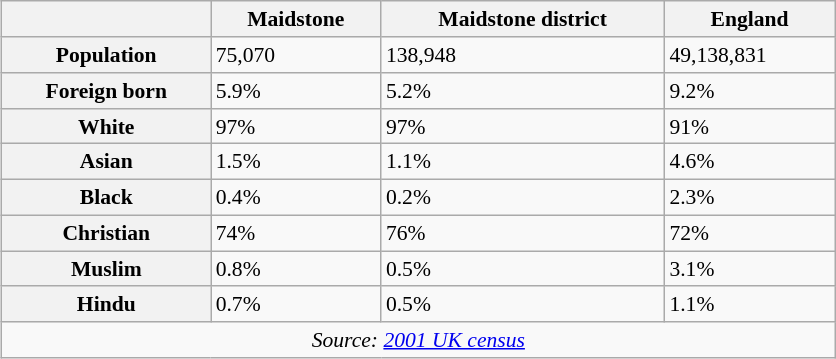<table class="wikitable" id="toc" style="float: right; margin-left: 1em; width: 44%; font-size: 90%;" cellspacing="3">
<tr>
<th></th>
<th><strong>Maidstone</strong></th>
<th><strong>Maidstone district</strong></th>
<th><strong>England</strong></th>
</tr>
<tr>
<th>Population</th>
<td>75,070</td>
<td>138,948</td>
<td>49,138,831</td>
</tr>
<tr>
<th>Foreign born</th>
<td>5.9%</td>
<td>5.2%</td>
<td>9.2%</td>
</tr>
<tr>
<th>White</th>
<td>97%</td>
<td>97%</td>
<td>91%</td>
</tr>
<tr>
<th>Asian</th>
<td>1.5%</td>
<td>1.1%</td>
<td>4.6%</td>
</tr>
<tr>
<th>Black</th>
<td>0.4%</td>
<td>0.2%</td>
<td>2.3%</td>
</tr>
<tr>
<th>Christian</th>
<td>74%</td>
<td>76%</td>
<td>72%</td>
</tr>
<tr>
<th>Muslim</th>
<td>0.8%</td>
<td>0.5%</td>
<td>3.1%</td>
</tr>
<tr>
<th>Hindu</th>
<td>0.7%</td>
<td>0.5%</td>
<td>1.1%</td>
</tr>
<tr>
<td colspan="4" style="text-align:center;"><em>Source: <a href='#'>2001 UK census</a></em></td>
</tr>
</table>
